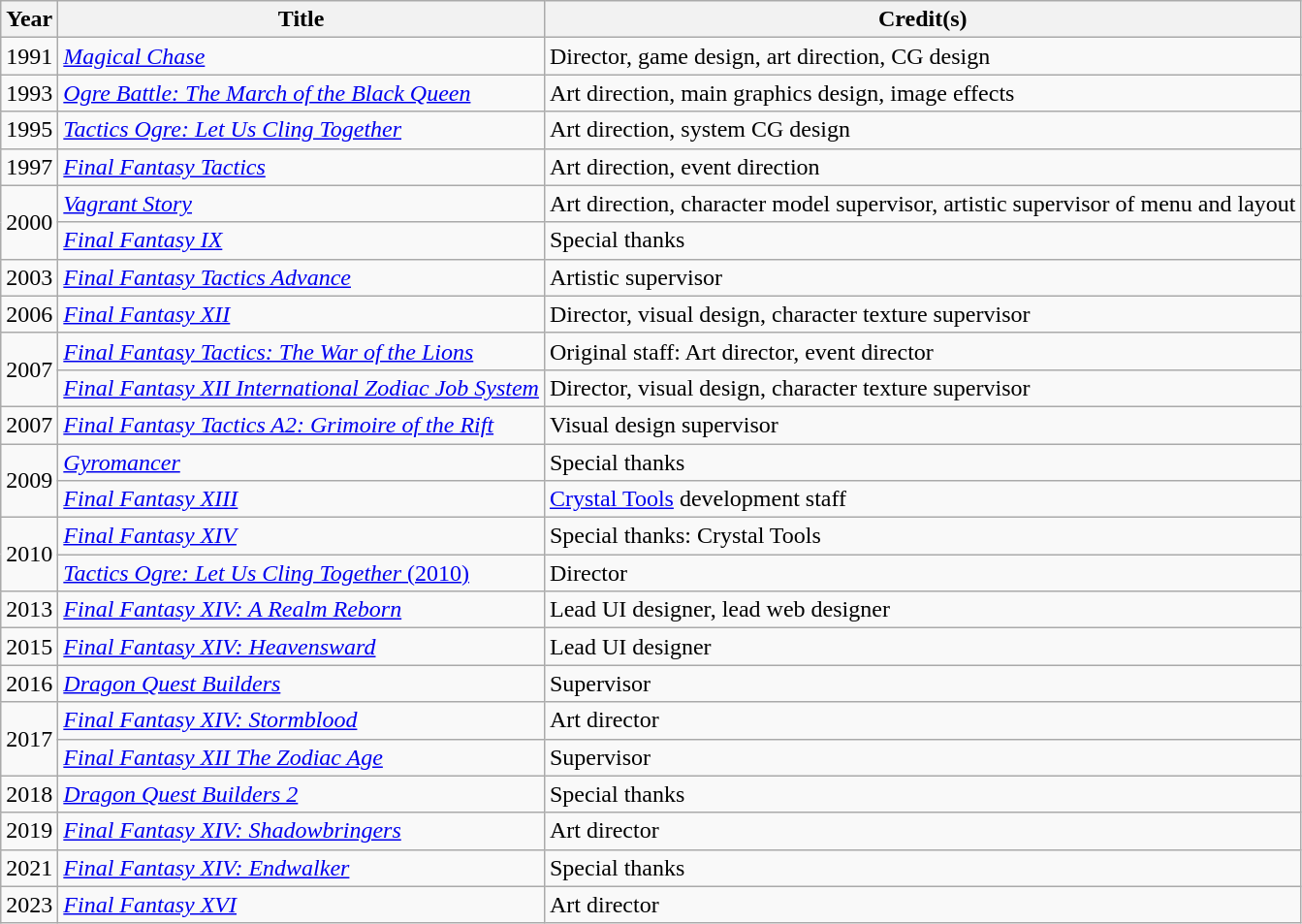<table class="wikitable sortable">
<tr>
<th>Year</th>
<th>Title</th>
<th>Credit(s)</th>
</tr>
<tr>
<td>1991</td>
<td><em><a href='#'>Magical Chase</a></em></td>
<td>Director, game design, art direction, CG design</td>
</tr>
<tr>
<td>1993</td>
<td><em><a href='#'>Ogre Battle: The March of the Black Queen</a></em></td>
<td>Art direction, main graphics design, image effects</td>
</tr>
<tr>
<td>1995</td>
<td><em><a href='#'>Tactics Ogre: Let Us Cling Together</a></em></td>
<td>Art direction, system CG design</td>
</tr>
<tr>
<td>1997</td>
<td><em><a href='#'>Final Fantasy Tactics</a></em></td>
<td>Art direction, event direction</td>
</tr>
<tr>
<td rowspan="2">2000</td>
<td><em><a href='#'>Vagrant Story</a></em></td>
<td>Art direction, character model supervisor, artistic supervisor of menu and layout</td>
</tr>
<tr>
<td><em><a href='#'>Final Fantasy IX</a></em></td>
<td>Special thanks</td>
</tr>
<tr>
<td>2003</td>
<td><em><a href='#'>Final Fantasy Tactics Advance</a></em></td>
<td>Artistic supervisor</td>
</tr>
<tr>
<td>2006</td>
<td><em><a href='#'>Final Fantasy XII</a></em></td>
<td>Director, visual design, character texture supervisor</td>
</tr>
<tr>
<td rowspan="2">2007</td>
<td><em><a href='#'>Final Fantasy Tactics: The War of the Lions</a></em></td>
<td>Original staff: Art director, event director</td>
</tr>
<tr>
<td><em><a href='#'>Final Fantasy XII International Zodiac Job System</a></em></td>
<td>Director, visual design, character texture supervisor</td>
</tr>
<tr>
<td>2007</td>
<td><em><a href='#'>Final Fantasy Tactics A2: Grimoire of the Rift</a></em></td>
<td>Visual design supervisor</td>
</tr>
<tr>
<td rowspan="2">2009</td>
<td><em><a href='#'>Gyromancer</a></em></td>
<td>Special thanks</td>
</tr>
<tr>
<td><em><a href='#'>Final Fantasy XIII</a></em></td>
<td><a href='#'>Crystal Tools</a> development staff</td>
</tr>
<tr>
<td rowspan="2">2010</td>
<td><em><a href='#'>Final Fantasy XIV</a></em></td>
<td>Special thanks: Crystal Tools</td>
</tr>
<tr>
<td><a href='#'><em>Tactics Ogre: Let Us Cling Together</em> (2010)</a></td>
<td>Director</td>
</tr>
<tr>
<td>2013</td>
<td><em><a href='#'>Final Fantasy XIV: A Realm Reborn</a></em></td>
<td>Lead UI designer, lead web designer</td>
</tr>
<tr>
<td>2015</td>
<td><em><a href='#'>Final Fantasy XIV: Heavensward</a></em></td>
<td>Lead UI designer</td>
</tr>
<tr>
<td>2016</td>
<td><em><a href='#'>Dragon Quest Builders</a></em></td>
<td>Supervisor</td>
</tr>
<tr>
<td rowspan="2">2017</td>
<td><em><a href='#'>Final Fantasy XIV: Stormblood</a></em></td>
<td>Art director</td>
</tr>
<tr>
<td><em><a href='#'>Final Fantasy XII The Zodiac Age</a></em></td>
<td>Supervisor</td>
</tr>
<tr>
<td>2018</td>
<td><em><a href='#'>Dragon Quest Builders 2</a></em></td>
<td>Special thanks</td>
</tr>
<tr>
<td>2019</td>
<td><em><a href='#'>Final Fantasy XIV: Shadowbringers</a></em></td>
<td>Art director</td>
</tr>
<tr>
<td>2021</td>
<td><em><a href='#'>Final Fantasy XIV: Endwalker</a></em></td>
<td>Special thanks</td>
</tr>
<tr>
<td>2023</td>
<td><em><a href='#'>Final Fantasy XVI</a></em></td>
<td>Art director</td>
</tr>
</table>
